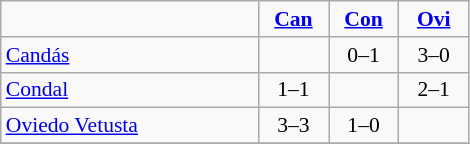<table style="font-size: 90%; text-align: center" class="wikitable">
<tr>
<td width=165></td>
<td align="center" width=40><strong><a href='#'>Can</a></strong></td>
<td width=40><strong><a href='#'>Con</a></strong></td>
<td width=40><strong><a href='#'>Ovi</a></strong></td>
</tr>
<tr>
<td align=left><a href='#'>Candás</a></td>
<td></td>
<td> 0–1</td>
<td> 3–0</td>
</tr>
<tr>
<td align=left><a href='#'>Condal</a></td>
<td> 1–1</td>
<td></td>
<td> 2–1</td>
</tr>
<tr>
<td align=left><a href='#'>Oviedo Vetusta</a></td>
<td> 3–3</td>
<td> 1–0</td>
<td></td>
</tr>
<tr>
</tr>
</table>
